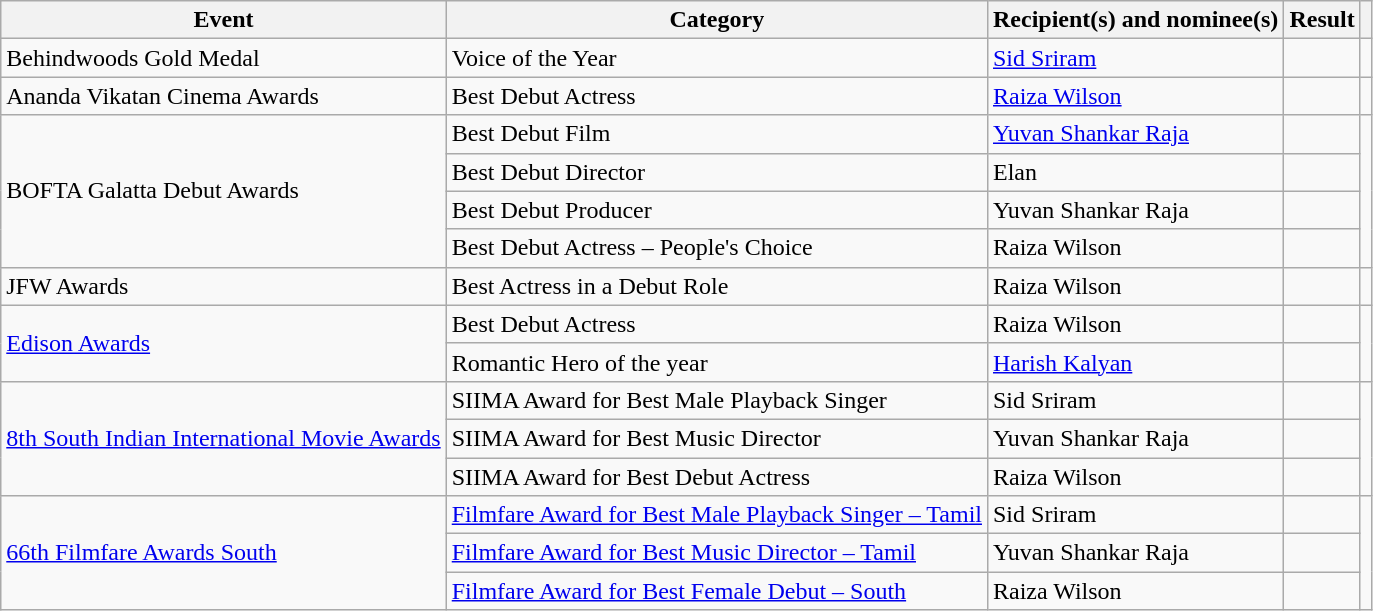<table class="wikitable unsortable">
<tr>
<th>Event</th>
<th>Category</th>
<th>Recipient(s) and nominee(s)</th>
<th>Result</th>
<th></th>
</tr>
<tr>
<td rowspan="1">Behindwoods Gold Medal</td>
<td>Voice of the Year</td>
<td><a href='#'>Sid Sriram</a></td>
<td></td>
<td rowspan="1" style="text-align:center;"></td>
</tr>
<tr>
<td rowspan="1">Ananda Vikatan Cinema Awards</td>
<td>Best Debut Actress</td>
<td><a href='#'>Raiza Wilson</a></td>
<td></td>
<td rowspan="1" style="text-align:center;"></td>
</tr>
<tr>
<td rowspan="4">BOFTA Galatta Debut Awards</td>
<td>Best Debut Film</td>
<td><a href='#'>Yuvan Shankar Raja</a></td>
<td></td>
<td rowspan="4" style="text-align:center;"></td>
</tr>
<tr>
<td>Best Debut Director</td>
<td>Elan</td>
<td></td>
</tr>
<tr>
<td>Best Debut Producer</td>
<td>Yuvan Shankar Raja</td>
<td></td>
</tr>
<tr>
<td>Best Debut Actress – People's Choice</td>
<td>Raiza Wilson</td>
<td></td>
</tr>
<tr>
<td rowspan="1">JFW Awards</td>
<td>Best Actress in a Debut Role</td>
<td>Raiza Wilson</td>
<td></td>
<td rowspan="1" style="text-align:center;"></td>
</tr>
<tr>
<td rowspan="2"><a href='#'>Edison Awards</a></td>
<td>Best Debut Actress</td>
<td>Raiza Wilson</td>
<td></td>
<td rowspan="2" style="text-align:center;"></td>
</tr>
<tr>
<td>Romantic Hero of the year</td>
<td><a href='#'>Harish Kalyan</a></td>
<td></td>
</tr>
<tr>
<td rowspan="3"><a href='#'>8th South Indian International Movie Awards </a></td>
<td>SIIMA Award for Best Male Playback Singer</td>
<td>Sid Sriram</td>
<td></td>
<td rowspan="3" style="text-align:center;"><br></td>
</tr>
<tr>
<td>SIIMA Award for Best Music Director</td>
<td>Yuvan Shankar Raja</td>
<td></td>
</tr>
<tr>
<td>SIIMA Award for Best Debut Actress</td>
<td>Raiza Wilson</td>
<td></td>
</tr>
<tr>
<td rowspan="3"><a href='#'>66th Filmfare Awards South</a></td>
<td><a href='#'>Filmfare Award for Best Male Playback Singer&nbsp;– Tamil</a></td>
<td>Sid Sriram</td>
<td></td>
<td rowspan="3" style="text-align:center;"><br></td>
</tr>
<tr>
<td><a href='#'>Filmfare Award for Best Music Director&nbsp;– Tamil</a></td>
<td>Yuvan Shankar Raja</td>
<td></td>
</tr>
<tr>
<td><a href='#'>Filmfare Award for Best Female Debut&nbsp;– South</a></td>
<td>Raiza Wilson</td>
<td></td>
</tr>
</table>
